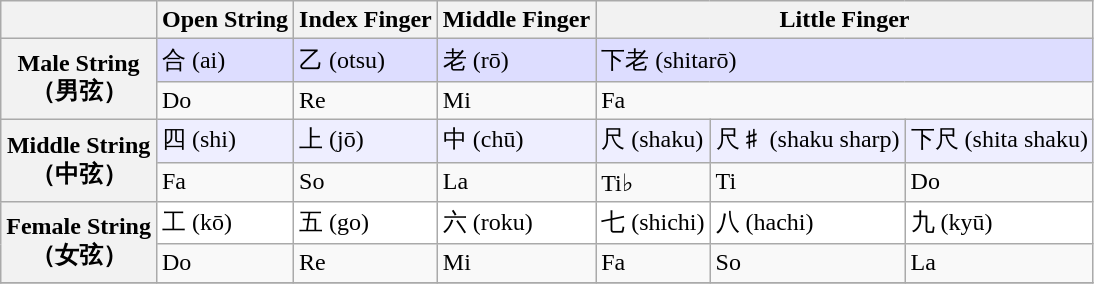<table class="wikitable">
<tr>
<th></th>
<th>Open String</th>
<th>Index Finger</th>
<th>Middle Finger</th>
<th colspan="3">Little Finger</th>
</tr>
<tr>
<th rowspan="2">Male String<br>（男弦）</th>
<td style="background-color:#ddf">合 (ai)</td>
<td style="background-color:#ddf">乙 (otsu)</td>
<td style="background-color:#ddf">老 (rō)</td>
<td style="background-color:#ddf"  colspan="3">下老 (shitarō)</td>
</tr>
<tr>
<td>Do</td>
<td>Re</td>
<td>Mi</td>
<td colspan="3">Fa</td>
</tr>
<tr>
<th rowspan="2">Middle String<br>（中弦）</th>
<td style="background-color:#eef">四 (shi)</td>
<td style="background-color:#eef">上 (jō)</td>
<td style="background-color:#eef">中 (chū)</td>
<td style="background-color:#eef">尺 (shaku)</td>
<td style="background-color:#eef">尺♯ (shaku sharp)</td>
<td style="background-color:#eef">下尺 (shita shaku)</td>
</tr>
<tr>
<td>Fa</td>
<td>So</td>
<td>La</td>
<td>Ti♭</td>
<td>Ti</td>
<td>Do</td>
</tr>
<tr>
<th rowspan="2">Female String<br>（女弦）</th>
<td style="background-color:#fff">工 (kō)</td>
<td style="background-color:#fff">五 (go)</td>
<td style="background-color:#fff">六 (roku)</td>
<td style="background-color:#fff">七 (shichi)</td>
<td style="background-color:#fff">八 (hachi)</td>
<td style="background-color:#fff">九 (kyū)</td>
</tr>
<tr>
<td>Do</td>
<td>Re</td>
<td>Mi</td>
<td>Fa</td>
<td>So</td>
<td>La</td>
</tr>
<tr>
</tr>
</table>
